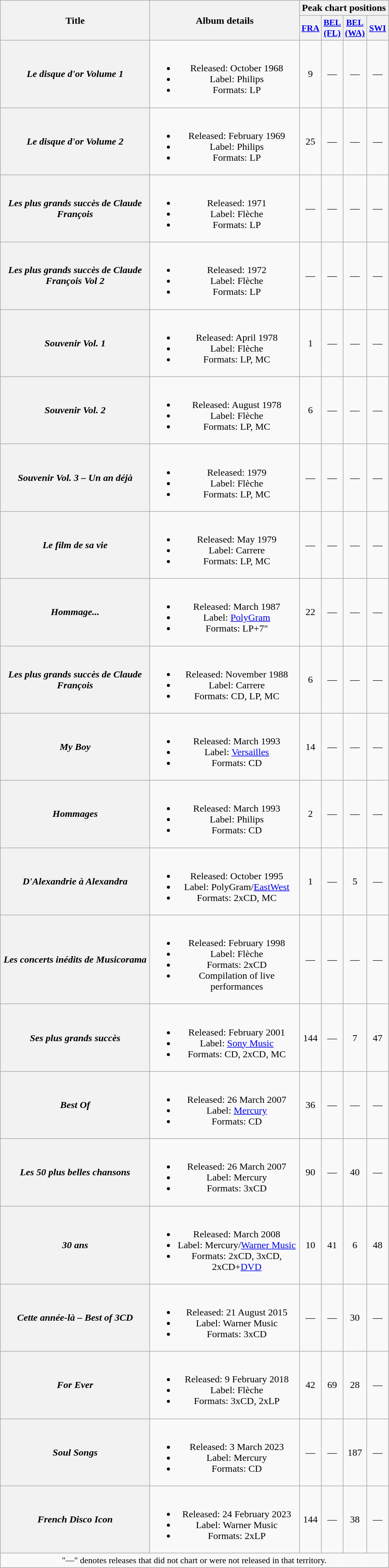<table class="wikitable plainrowheaders" style="text-align:center;">
<tr>
<th rowspan="2" scope="col" style="width:15em;">Title</th>
<th rowspan="2" scope="col" style="width:15em;">Album details</th>
<th colspan="4">Peak chart positions</th>
</tr>
<tr>
<th scope="col" style="width:2em;font-size:90%;"><a href='#'>FRA</a><br></th>
<th scope="col" style="width:2em;font-size:90%;"><a href='#'>BEL (FL)</a><br></th>
<th scope="col" style="width:2em;font-size:90%;"><a href='#'>BEL (WA)</a><br></th>
<th scope="col" style="width:2em;font-size:90%;"><a href='#'>SWI</a><br></th>
</tr>
<tr>
<th scope="row"><em>Le disque d'or Volume 1</em></th>
<td><br><ul><li>Released: October 1968</li><li>Label: Philips</li><li>Formats: LP</li></ul></td>
<td>9</td>
<td>—</td>
<td>—</td>
<td>—</td>
</tr>
<tr>
<th scope="row"><em>Le disque d'or Volume 2</em></th>
<td><br><ul><li>Released: February 1969</li><li>Label: Philips</li><li>Formats: LP</li></ul></td>
<td>25</td>
<td>—</td>
<td>—</td>
<td>—</td>
</tr>
<tr>
<th scope="row"><em>Les plus grands succès de Claude François</em></th>
<td><br><ul><li>Released: 1971</li><li>Label: Flèche</li><li>Formats: LP</li></ul></td>
<td>—</td>
<td>—</td>
<td>—</td>
<td>—</td>
</tr>
<tr>
<th scope="row"><em>Les plus grands succès de Claude François Vol 2</em></th>
<td><br><ul><li>Released: 1972</li><li>Label: Flèche</li><li>Formats: LP</li></ul></td>
<td>—</td>
<td>—</td>
<td>—</td>
<td>—</td>
</tr>
<tr>
<th scope="row"><em>Souvenir Vol. 1</em></th>
<td><br><ul><li>Released: April 1978</li><li>Label: Flèche</li><li>Formats: LP, MC</li></ul></td>
<td>1</td>
<td>—</td>
<td>—</td>
<td>—</td>
</tr>
<tr>
<th scope="row"><em>Souvenir Vol. 2</em></th>
<td><br><ul><li>Released: August 1978</li><li>Label: Flèche</li><li>Formats: LP, MC</li></ul></td>
<td>6</td>
<td>—</td>
<td>—</td>
<td>—</td>
</tr>
<tr>
<th scope="row"><em>Souvenir Vol. 3 – Un an déjà</em></th>
<td><br><ul><li>Released: 1979</li><li>Label: Flèche</li><li>Formats: LP, MC</li></ul></td>
<td>—</td>
<td>—</td>
<td>—</td>
<td>—</td>
</tr>
<tr>
<th scope="row"><em>Le film de sa vie</em></th>
<td><br><ul><li>Released: May 1979</li><li>Label: Carrere</li><li>Formats: LP, MC</li></ul></td>
<td>—</td>
<td>—</td>
<td>—</td>
<td>—</td>
</tr>
<tr>
<th scope="row"><em>Hommage...</em></th>
<td><br><ul><li>Released: March 1987</li><li>Label: <a href='#'>PolyGram</a></li><li>Formats: LP+7"</li></ul></td>
<td>22</td>
<td>—</td>
<td>—</td>
<td>—</td>
</tr>
<tr>
<th scope="row"><em>Les plus grands succès de Claude François</em></th>
<td><br><ul><li>Released: November 1988</li><li>Label: Carrere</li><li>Formats: CD, LP, MC</li></ul></td>
<td>6</td>
<td>—</td>
<td>—</td>
<td>—</td>
</tr>
<tr>
<th scope="row"><em>My Boy</em></th>
<td><br><ul><li>Released: March 1993</li><li>Label: <a href='#'>Versailles</a></li><li>Formats: CD</li></ul></td>
<td>14</td>
<td>—</td>
<td>—</td>
<td>—</td>
</tr>
<tr>
<th scope="row"><em>Hommages</em></th>
<td><br><ul><li>Released: March 1993</li><li>Label: Philips</li><li>Formats: CD</li></ul></td>
<td>2</td>
<td>—</td>
<td>—</td>
<td>—</td>
</tr>
<tr>
<th scope="row"><em>D'Alexandrie à Alexandra</em></th>
<td><br><ul><li>Released: October 1995</li><li>Label: PolyGram/<a href='#'>EastWest</a></li><li>Formats: 2xCD, MC</li></ul></td>
<td>1</td>
<td>—</td>
<td>5</td>
<td>—</td>
</tr>
<tr>
<th scope="row"><em>Les concerts inédits de Musicorama</em></th>
<td><br><ul><li>Released: February 1998</li><li>Label: Flèche</li><li>Formats: 2xCD</li><li>Compilation of live performances</li></ul></td>
<td>—</td>
<td>—</td>
<td>—</td>
<td>—</td>
</tr>
<tr>
<th scope="row"><em>Ses plus grands succès</em></th>
<td><br><ul><li>Released: February 2001</li><li>Label: <a href='#'>Sony Music</a></li><li>Formats: CD, 2xCD, MC</li></ul></td>
<td>144</td>
<td>—</td>
<td>7</td>
<td>47</td>
</tr>
<tr>
<th scope="row"><em>Best Of</em></th>
<td><br><ul><li>Released: 26 March 2007</li><li>Label: <a href='#'>Mercury</a></li><li>Formats: CD</li></ul></td>
<td>36</td>
<td>—</td>
<td>—</td>
<td>—</td>
</tr>
<tr>
<th scope="row"><em>Les 50 plus belles chansons</em></th>
<td><br><ul><li>Released: 26 March 2007</li><li>Label: Mercury</li><li>Formats: 3xCD</li></ul></td>
<td>90</td>
<td>—</td>
<td>40</td>
<td>—</td>
</tr>
<tr>
<th scope="row"><em>30 ans</em></th>
<td><br><ul><li>Released: March 2008</li><li>Label: Mercury/<a href='#'>Warner Music</a></li><li>Formats: 2xCD, 3xCD, 2xCD+<a href='#'>DVD</a></li></ul></td>
<td>10</td>
<td>41</td>
<td>6</td>
<td>48</td>
</tr>
<tr>
<th scope="row"><em>Cette année-là – Best of 3CD</em></th>
<td><br><ul><li>Released: 21 August 2015</li><li>Label: Warner Music</li><li>Formats: 3xCD</li></ul></td>
<td>—</td>
<td>—</td>
<td>30</td>
<td>—</td>
</tr>
<tr>
<th scope="row"><em>For Ever</em></th>
<td><br><ul><li>Released: 9 February 2018</li><li>Label: Flèche</li><li>Formats: 3xCD, 2xLP</li></ul></td>
<td>42</td>
<td>69</td>
<td>28</td>
<td>—</td>
</tr>
<tr>
<th scope="row"><em>Soul Songs</em></th>
<td><br><ul><li>Released: 3 March 2023</li><li>Label: Mercury</li><li>Formats: CD</li></ul></td>
<td>—</td>
<td>—</td>
<td>187</td>
<td>—</td>
</tr>
<tr>
<th scope="row"><em>French Disco Icon</em></th>
<td><br><ul><li>Released: 24 February 2023</li><li>Label: Warner Music</li><li>Formats: 2xLP</li></ul></td>
<td>144</td>
<td>—</td>
<td>38</td>
<td>—</td>
</tr>
<tr>
<td colspan="6" style="font-size:90%">"—" denotes releases that did not chart or were not released in that territory.</td>
</tr>
</table>
